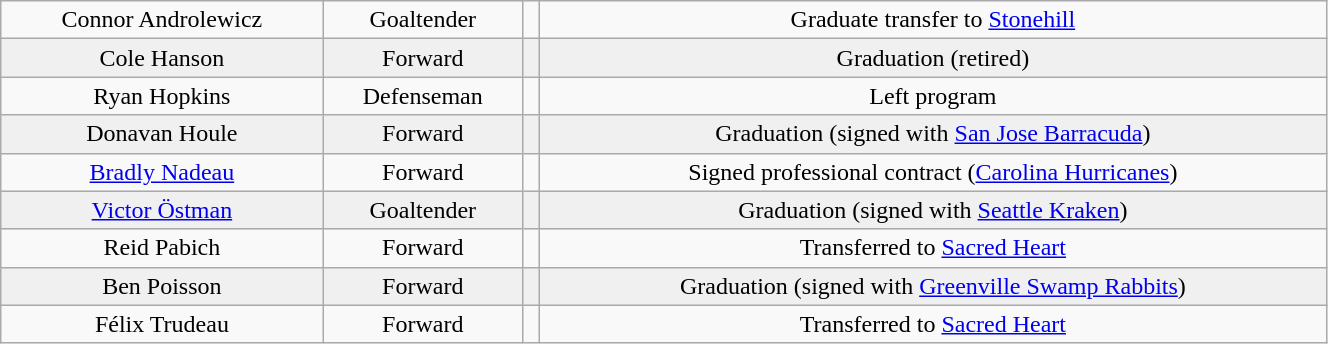<table class="wikitable" width="70%">
<tr align="center" bgcolor="">
<td>Connor Androlewicz</td>
<td>Goaltender</td>
<td></td>
<td>Graduate transfer to <a href='#'>Stonehill</a></td>
</tr>
<tr align="center" bgcolor="f0f0f0">
<td>Cole Hanson</td>
<td>Forward</td>
<td></td>
<td>Graduation (retired)</td>
</tr>
<tr align="center" bgcolor="">
<td>Ryan Hopkins</td>
<td>Defenseman</td>
<td></td>
<td>Left program</td>
</tr>
<tr align="center" bgcolor="f0f0f0">
<td>Donavan Houle</td>
<td>Forward</td>
<td></td>
<td>Graduation (signed with <a href='#'>San Jose Barracuda</a>)</td>
</tr>
<tr align="center" bgcolor="">
<td><a href='#'>Bradly Nadeau</a></td>
<td>Forward</td>
<td></td>
<td>Signed professional contract (<a href='#'>Carolina Hurricanes</a>)</td>
</tr>
<tr align="center" bgcolor="f0f0f0">
<td><a href='#'>Victor Östman</a></td>
<td>Goaltender</td>
<td></td>
<td>Graduation (signed with <a href='#'>Seattle Kraken</a>)</td>
</tr>
<tr align="center" bgcolor="">
<td>Reid Pabich</td>
<td>Forward</td>
<td></td>
<td>Transferred to <a href='#'>Sacred Heart</a></td>
</tr>
<tr align="center" bgcolor="f0f0f0">
<td>Ben Poisson</td>
<td>Forward</td>
<td></td>
<td>Graduation (signed with <a href='#'>Greenville Swamp Rabbits</a>)</td>
</tr>
<tr align="center" bgcolor="">
<td>Félix Trudeau</td>
<td>Forward</td>
<td></td>
<td>Transferred to <a href='#'>Sacred Heart</a></td>
</tr>
</table>
